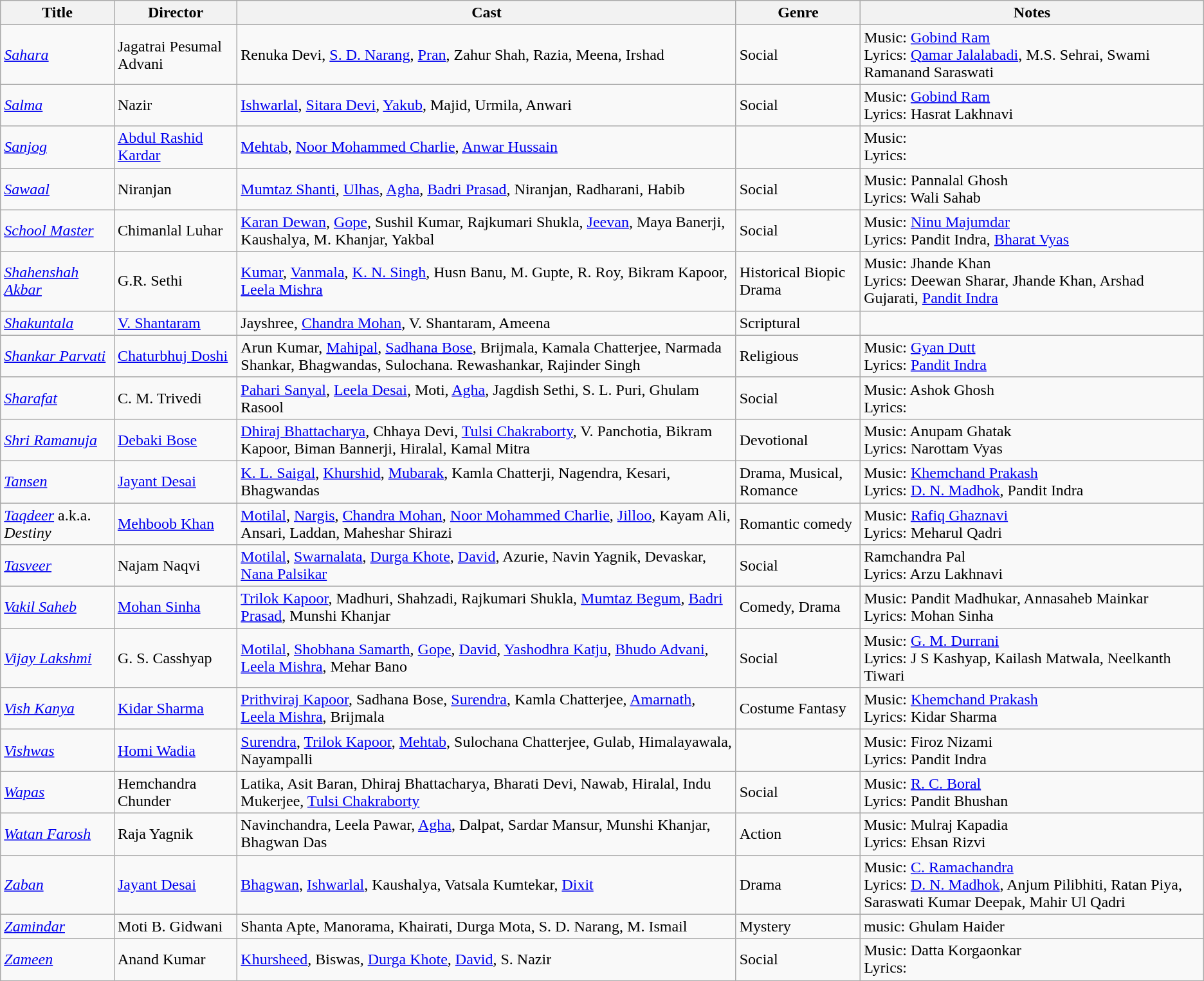<table class="wikitable">
<tr>
<th>Title</th>
<th>Director</th>
<th>Cast</th>
<th>Genre</th>
<th>Notes</th>
</tr>
<tr>
<td><em><a href='#'>Sahara</a></em></td>
<td>Jagatrai Pesumal Advani</td>
<td>Renuka Devi, <a href='#'>S. D. Narang</a>, <a href='#'>Pran</a>, Zahur Shah, Razia, Meena, Irshad</td>
<td>Social</td>
<td>Music: <a href='#'>Gobind Ram</a><br>Lyrics: <a href='#'>Qamar Jalalabadi</a>, M.S. Sehrai, Swami Ramanand Saraswati</td>
</tr>
<tr>
<td><em><a href='#'>Salma</a></em></td>
<td>Nazir</td>
<td><a href='#'>Ishwarlal</a>, <a href='#'>Sitara Devi</a>, <a href='#'>Yakub</a>, Majid, Urmila, Anwari</td>
<td>Social</td>
<td>Music: <a href='#'>Gobind Ram</a><br>Lyrics: Hasrat Lakhnavi</td>
</tr>
<tr>
<td><em><a href='#'>Sanjog</a></em></td>
<td><a href='#'>Abdul Rashid Kardar</a></td>
<td><a href='#'>Mehtab</a>, <a href='#'>Noor Mohammed Charlie</a>, <a href='#'>Anwar Hussain</a></td>
<td></td>
<td>Music: <br>Lyrics:</td>
</tr>
<tr>
<td><em><a href='#'>Sawaal</a></em></td>
<td>Niranjan</td>
<td><a href='#'>Mumtaz Shanti</a>, <a href='#'>Ulhas</a>, <a href='#'>Agha</a>, <a href='#'>Badri Prasad</a>, Niranjan, Radharani, Habib</td>
<td>Social</td>
<td>Music: Pannalal Ghosh<br>Lyrics: Wali Sahab</td>
</tr>
<tr>
<td><em><a href='#'>School Master</a></em></td>
<td>Chimanlal Luhar</td>
<td><a href='#'>Karan Dewan</a>, <a href='#'>Gope</a>, Sushil Kumar, Rajkumari Shukla, <a href='#'>Jeevan</a>, Maya Banerji, Kaushalya, M. Khanjar, Yakbal</td>
<td>Social</td>
<td>Music: <a href='#'>Ninu Majumdar</a><br>Lyrics: Pandit Indra,  <a href='#'>Bharat Vyas</a></td>
</tr>
<tr>
<td><em><a href='#'>Shahenshah Akbar</a></em></td>
<td>G.R. Sethi</td>
<td><a href='#'>Kumar</a>, <a href='#'>Vanmala</a>, <a href='#'>K. N. Singh</a>, Husn Banu, M. Gupte, R. Roy, Bikram Kapoor, <a href='#'>Leela Mishra</a></td>
<td>Historical Biopic Drama</td>
<td>Music: Jhande Khan<br>Lyrics: Deewan Sharar, Jhande Khan, Arshad Gujarati, <a href='#'>Pandit Indra</a></td>
</tr>
<tr>
<td><em><a href='#'>Shakuntala</a></em></td>
<td><a href='#'>V. Shantaram</a></td>
<td>Jayshree, <a href='#'>Chandra Mohan</a>, V. Shantaram, Ameena</td>
<td>Scriptural</td>
<td></td>
</tr>
<tr>
<td><em><a href='#'>Shankar Parvati</a></em></td>
<td><a href='#'>Chaturbhuj Doshi</a></td>
<td>Arun Kumar, <a href='#'>Mahipal</a>, <a href='#'>Sadhana Bose</a>, Brijmala, Kamala Chatterjee, Narmada Shankar, Bhagwandas, Sulochana. Rewashankar, Rajinder Singh</td>
<td>Religious</td>
<td>Music: <a href='#'>Gyan Dutt</a><br>Lyrics: <a href='#'>Pandit Indra</a></td>
</tr>
<tr>
<td><em><a href='#'>Sharafat</a></em></td>
<td>C. M. Trivedi</td>
<td><a href='#'>Pahari Sanyal</a>, <a href='#'>Leela Desai</a>, Moti, <a href='#'>Agha</a>, Jagdish Sethi, S. L. Puri, Ghulam Rasool</td>
<td>Social</td>
<td>Music: Ashok Ghosh<br>Lyrics:</td>
</tr>
<tr>
<td><em><a href='#'>Shri Ramanuja</a></em></td>
<td><a href='#'>Debaki Bose</a></td>
<td><a href='#'>Dhiraj Bhattacharya</a>, Chhaya Devi, <a href='#'>Tulsi Chakraborty</a>, V. Panchotia, Bikram Kapoor, Biman Bannerji, Hiralal, Kamal Mitra</td>
<td>Devotional</td>
<td>Music: Anupam Ghatak<br>Lyrics: Narottam Vyas</td>
</tr>
<tr>
<td><em><a href='#'>Tansen</a></em></td>
<td><a href='#'>Jayant Desai</a></td>
<td><a href='#'>K. L. Saigal</a>, <a href='#'>Khurshid</a>, <a href='#'>Mubarak</a>, Kamla Chatterji, Nagendra, Kesari, Bhagwandas</td>
<td>Drama, Musical, Romance</td>
<td>Music: <a href='#'>Khemchand Prakash</a><br>Lyrics: <a href='#'>D. N. Madhok</a>, Pandit Indra</td>
</tr>
<tr>
<td><em><a href='#'>Taqdeer</a></em> a.k.a. <em>Destiny</em></td>
<td><a href='#'>Mehboob Khan</a></td>
<td><a href='#'>Motilal</a>, <a href='#'>Nargis</a>, <a href='#'>Chandra Mohan</a>, <a href='#'>Noor Mohammed Charlie</a>, <a href='#'>Jilloo</a>, Kayam Ali, Ansari, Laddan, Maheshar Shirazi</td>
<td>Romantic comedy</td>
<td>Music: <a href='#'>Rafiq Ghaznavi</a><br>Lyrics: Meharul Qadri</td>
</tr>
<tr>
<td><em><a href='#'>Tasveer</a></em></td>
<td>Najam Naqvi</td>
<td><a href='#'>Motilal</a>, <a href='#'>Swarnalata</a>, <a href='#'>Durga Khote</a>,  <a href='#'>David</a>, Azurie, Navin Yagnik, Devaskar, <a href='#'>Nana Palsikar</a></td>
<td>Social</td>
<td>Ramchandra Pal<br>Lyrics: Arzu Lakhnavi</td>
</tr>
<tr>
<td><em><a href='#'>Vakil Saheb</a></em></td>
<td><a href='#'>Mohan Sinha</a></td>
<td><a href='#'>Trilok Kapoor</a>, Madhuri, Shahzadi, Rajkumari Shukla, <a href='#'>Mumtaz Begum</a>, <a href='#'>Badri Prasad</a>, Munshi Khanjar</td>
<td>Comedy, Drama</td>
<td>Music: Pandit Madhukar, Annasaheb Mainkar<br>Lyrics: Mohan Sinha</td>
</tr>
<tr>
<td><em><a href='#'>Vijay Lakshmi</a></em></td>
<td>G. S. Casshyap</td>
<td><a href='#'>Motilal</a>, <a href='#'>Shobhana Samarth</a>, <a href='#'>Gope</a>, <a href='#'>David</a>, <a href='#'>Yashodhra Katju</a>, <a href='#'>Bhudo Advani</a>, <a href='#'>Leela Mishra</a>, Mehar Bano</td>
<td>Social</td>
<td>Music: <a href='#'>G. M. Durrani</a><br>Lyrics: J S Kashyap, Kailash Matwala, Neelkanth Tiwari</td>
</tr>
<tr>
<td><em><a href='#'>Vish Kanya</a></em></td>
<td><a href='#'>Kidar Sharma</a></td>
<td><a href='#'>Prithviraj Kapoor</a>, Sadhana Bose, <a href='#'>Surendra</a>, Kamla Chatterjee, <a href='#'>Amarnath</a>,  <a href='#'>Leela Mishra</a>, Brijmala</td>
<td>Costume Fantasy</td>
<td>Music: <a href='#'>Khemchand Prakash</a><br>Lyrics: Kidar Sharma</td>
</tr>
<tr>
<td><em><a href='#'>Vishwas</a></em></td>
<td><a href='#'>Homi Wadia</a></td>
<td><a href='#'>Surendra</a>, <a href='#'>Trilok Kapoor</a>, <a href='#'>Mehtab</a>, Sulochana Chatterjee, Gulab, Himalayawala, Nayampalli</td>
<td></td>
<td>Music: Firoz Nizami<br>Lyrics: Pandit Indra</td>
</tr>
<tr>
<td><em><a href='#'>Wapas</a></em></td>
<td>Hemchandra Chunder</td>
<td>Latika, Asit Baran, Dhiraj Bhattacharya, Bharati Devi, Nawab, Hiralal, Indu Mukerjee, <a href='#'>Tulsi Chakraborty</a></td>
<td>Social</td>
<td>Music: <a href='#'>R. C. Boral</a><br>Lyrics: Pandit Bhushan</td>
</tr>
<tr>
<td><em><a href='#'>Watan Farosh</a></em></td>
<td>Raja Yagnik</td>
<td>Navinchandra, Leela Pawar, <a href='#'>Agha</a>, Dalpat, Sardar Mansur, Munshi Khanjar, Bhagwan Das</td>
<td>Action</td>
<td>Music: Mulraj Kapadia<br>Lyrics: Ehsan Rizvi</td>
</tr>
<tr>
<td><em><a href='#'>Zaban</a></em></td>
<td><a href='#'>Jayant Desai</a></td>
<td><a href='#'>Bhagwan</a>, <a href='#'>Ishwarlal</a>, Kaushalya, Vatsala Kumtekar, <a href='#'>Dixit</a></td>
<td>Drama</td>
<td>Music: <a href='#'>C. Ramachandra</a><br>Lyrics: <a href='#'>D. N. Madhok</a>, Anjum Pilibhiti, Ratan Piya, Saraswati Kumar Deepak, Mahir Ul Qadri</td>
</tr>
<tr>
<td><em><a href='#'>Zamindar</a></em></td>
<td>Moti B. Gidwani</td>
<td>Shanta Apte, Manorama, Khairati, Durga Mota, S. D. Narang, M. Ismail</td>
<td>Mystery</td>
<td>music: Ghulam Haider</td>
</tr>
<tr>
<td><em><a href='#'>Zameen</a></em></td>
<td>Anand Kumar</td>
<td><a href='#'>Khursheed</a>, Biswas, <a href='#'>Durga Khote</a>, <a href='#'>David</a>, S. Nazir</td>
<td>Social</td>
<td>Music: Datta Korgaonkar<br>Lyrics:</td>
</tr>
</table>
